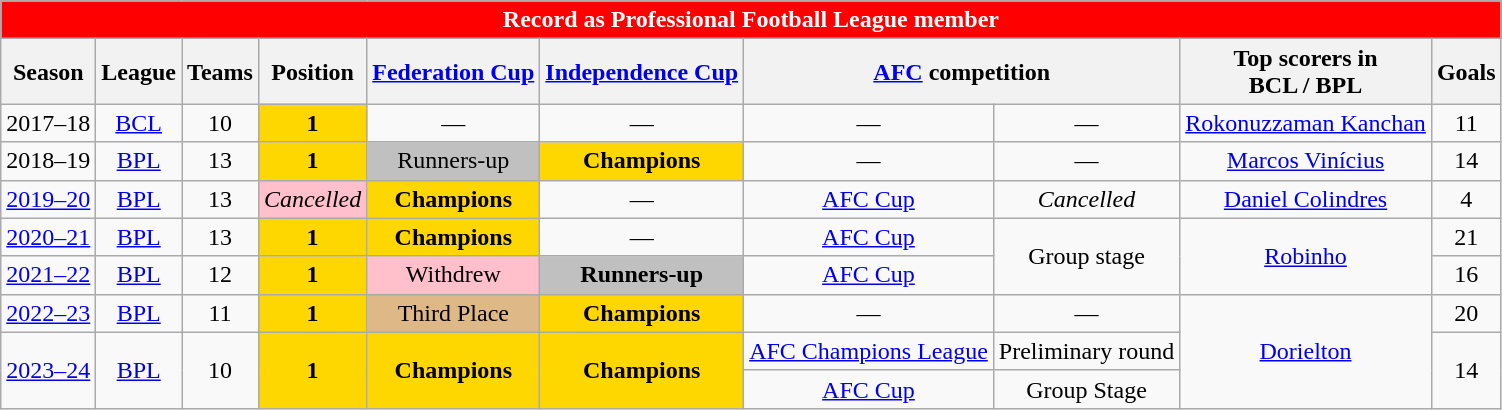<table class="wikitable" style="text-align:center">
<tr>
<th colspan=14 style="background-color:#FF0000; color:#FFFFFF;"><span>Record as Professional Football League member</span></th>
</tr>
<tr>
<th>Season</th>
<th>League</th>
<th>Teams</th>
<th>Position</th>
<th><a href='#'>Federation Cup</a></th>
<th><a href='#'>Independence Cup</a></th>
<th colspan=2><a href='#'>AFC</a> competition</th>
<th>Top scorers in <br>BCL / BPL</th>
<th>Goals</th>
</tr>
<tr>
<td rowspan=1>2017–18</td>
<td rowspan=1><a href='#'>BCL</a></td>
<td rowspan=1>10</td>
<td style="background:gold;"><strong>1</strong></td>
<td>—</td>
<td>—</td>
<td>—</td>
<td>—</td>
<td> <a href='#'>Rokonuzzaman Kanchan</a></td>
<td>11</td>
</tr>
<tr>
<td rowspan=1>2018–19</td>
<td rowspan=1><a href='#'>BPL</a></td>
<td rowspan=1>13</td>
<td style="background:gold;"><strong>1</strong></td>
<td style="background:silver;">Runners-up</td>
<td style="background:gold;"><strong>Champions</strong></td>
<td>—</td>
<td>—</td>
<td> <a href='#'>Marcos Vinícius</a></td>
<td>14</td>
</tr>
<tr>
<td rowspan=1><a href='#'>2019–20</a></td>
<td rowspan=1><a href='#'>BPL</a></td>
<td rowspan=1>13</td>
<td style="background:pink;"><em>Cancelled</em></td>
<td style="background:gold;"><strong>Champions</strong></td>
<td>—</td>
<td><a href='#'>AFC Cup</a></td>
<td><em>Cancelled</em></td>
<td> <a href='#'>Daniel Colindres</a></td>
<td>4</td>
</tr>
<tr>
<td rowspan=1><a href='#'>2020–21</a></td>
<td rowspan=1><a href='#'>BPL</a></td>
<td rowspan=1>13</td>
<td style="background:gold;"><strong>1</strong></td>
<td style="background:gold;"><strong>Champions</strong></td>
<td>—</td>
<td><a href='#'>AFC Cup</a></td>
<td rowspan=2>Group stage</td>
<td rowspan=2> <a href='#'>Robinho</a></td>
<td>21</td>
</tr>
<tr>
<td rowspan=1><a href='#'>2021–22</a></td>
<td rowspan=1><a href='#'>BPL</a></td>
<td rowspan=1>12</td>
<td style="background:gold;"><strong>1</strong></td>
<td style="background:pink;">Withdrew</td>
<td style="background:silver;"><strong>Runners-up</strong></td>
<td><a href='#'>AFC Cup</a></td>
<td>16</td>
</tr>
<tr>
<td rowspan=1><a href='#'>2022–23</a></td>
<td rowspan=1><a href='#'>BPL</a></td>
<td rowspan=1>11</td>
<td style="background:gold;"><strong>1</strong></td>
<td bgcolor="DEB887" align="center">Third Place</td>
<td style="background:gold;"><strong>Champions</strong></td>
<td>—</td>
<td>—</td>
<td rowspan=3> <a href='#'>Dorielton</a></td>
<td>20</td>
</tr>
<tr>
<td rowspan=2><a href='#'>2023–24</a></td>
<td rowspan=2><a href='#'>BPL</a></td>
<td rowspan=2>10</td>
<td rowspan=2 style="background:gold;"><strong>1</strong></td>
<td rowspan=2 style="background:gold;"><strong>Champions</strong></td>
<td rowspan=2 style="background:gold;"><strong>Champions</strong></td>
<td><a href='#'>AFC Champions League</a></td>
<td>Preliminary round</td>
<td rowspan=2>14</td>
</tr>
<tr>
<td><a href='#'>AFC Cup</a></td>
<td>Group Stage</td>
</tr>
</table>
